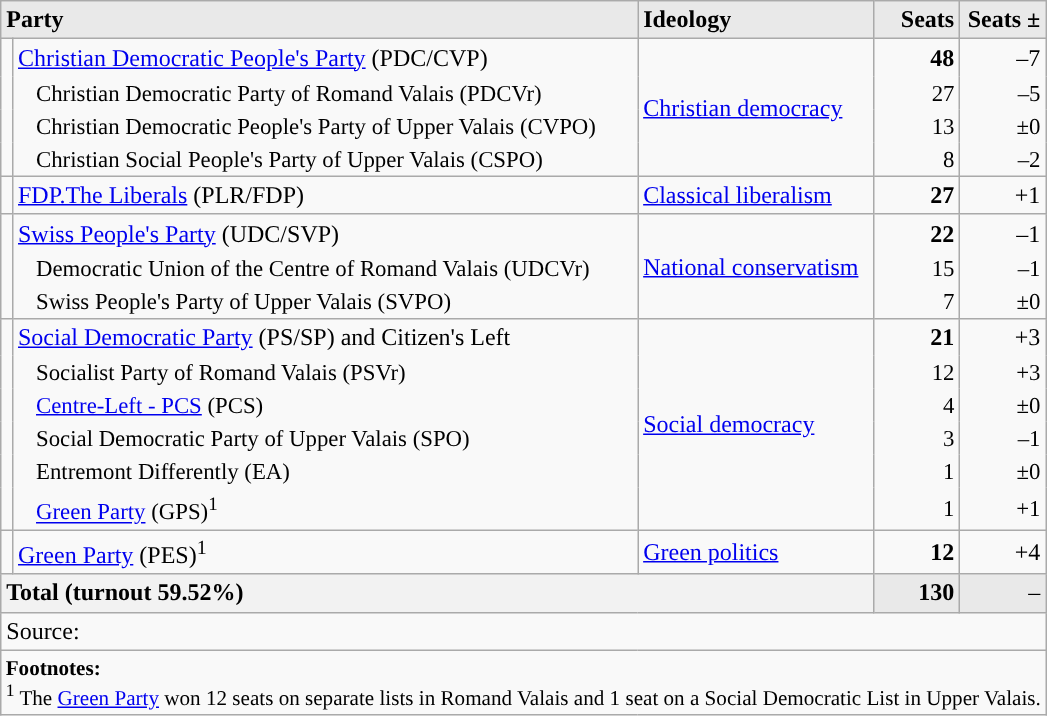<table class="wikitable">
<tr>
<th style="background-color:#E9E9E9;text-align:left;" colspan=2>Party</th>
<th style="background-color:#E9E9E9;text-align:left;" width=150px>Ideology</th>
<th style="background-color:#E9E9E9;text-align:right;" width=50px>Seats</th>
<th style="background-color:#E9E9E9;text-align:right;" width=50px>Seats ±</th>
</tr>
<tr>
<td rowspan="4" style="background-color: "></td>
<td style="text-align:left;"><a href='#'>Christian Democratic People's Party</a> (PDC/CVP)</td>
<td rowspan="4" style="text-align:left;"><a href='#'>Christian democracy</a></td>
<td style="text-align:right;"><strong>48</strong></td>
<td style="text-align:right;">–7</td>
</tr>
<tr style="font-size:95%; border-bottom-style:hidden; border-top-style:hidden; line-height:16px;">
<td style="text-align:left;padding-left:1em;">Christian Democratic Party of Romand Valais (PDCVr)</td>
<td style="text-align:right;">27</td>
<td style="text-align:right;">–5</td>
</tr>
<tr style="font-size:95%; border-bottom-style:hidden; border-top-style:hidden; line-height:16px;">
<td style="text-align:left;padding-left:1em;">Christian Democratic People's Party of Upper Valais (CVPO)</td>
<td style="text-align:right;">13</td>
<td style="text-align:right;">±0</td>
</tr>
<tr style="font-size:95%; border-top-style:hidden; line-height:16px;">
<td style="text-align:left;padding-left:1em;">Christian Social People's Party of Upper Valais (CSPO)</td>
<td style="text-align:right;">8</td>
<td style="text-align:right;">–2</td>
</tr>
<tr>
<td style="background-color: "></td>
<td style="text-align:left;"><a href='#'>FDP.The Liberals</a> (PLR/FDP)</td>
<td style="text-align:left;"><a href='#'>Classical liberalism</a></td>
<td style="text-align:right;"><strong>27</strong></td>
<td style="text-align:right;">+1</td>
</tr>
<tr>
<td rowspan="3" style="background-color: "></td>
<td style="text-align:left;"><a href='#'>Swiss People's Party</a> (UDC/SVP)</td>
<td rowspan="3" style="text-align:left;"><a href='#'>National conservatism</a></td>
<td style="text-align:right;"><strong>22</strong></td>
<td style="text-align:right;">–1</td>
</tr>
<tr style="font-size:95%; border-bottom-style:hidden; border-top-style:hidden; line-height:16px;">
<td style="text-align:left;padding-left:1em;">Democratic Union of the Centre of Romand Valais (UDCVr)</td>
<td style="text-align:right;">15</td>
<td style="text-align:right;">–1</td>
</tr>
<tr style="font-size:95%; border-top-style:hidden; line-height:16px;">
<td style="text-align:left;padding-left:1em;">Swiss People's Party of Upper Valais (SVPO)</td>
<td style="text-align:right;">7</td>
<td style="text-align:right;">±0</td>
</tr>
<tr>
<td rowspan="6" style="background-color: "></td>
<td style="text-align:left;"><a href='#'>Social Democratic Party</a> (PS/SP) and Citizen's Left</td>
<td rowspan="6" style="text-align:left;"><a href='#'>Social democracy</a></td>
<td style="text-align:right;"><strong>21</strong></td>
<td style="text-align:right;">+3</td>
</tr>
<tr style="font-size:95%; border-bottom-style:hidden; border-top-style:hidden; line-height:16px;">
<td style="text-align:left;padding-left:1em;">Socialist Party of Romand Valais (PSVr)</td>
<td style="text-align:right;">12</td>
<td style="text-align:right;">+3</td>
</tr>
<tr style="font-size:95%; border-bottom-style:hidden; border-top-style:hidden; line-height:16px;">
<td style="text-align:left;padding-left:1em;"><a href='#'>Centre-Left - PCS</a> (PCS)</td>
<td style="text-align:right;">4</td>
<td style="text-align:right;">±0</td>
</tr>
<tr style="font-size:95%; border-bottom-style:hidden; border-top-style:hidden; line-height:16px;">
<td style="text-align:left;padding-left:1em;">Social Democratic Party of Upper Valais (SPO)</td>
<td style="text-align:right;">3</td>
<td style="text-align:right;">–1</td>
</tr>
<tr style="font-size:95%; border-bottom-style:hidden; border-top-style:hidden; line-height:16px;">
<td style="text-align:left;padding-left:1em;">Entremont Differently (EA)</td>
<td style="text-align:right;">1</td>
<td style="text-align:right;">±0</td>
</tr>
<tr style="font-size:95%; border-top-style:hidden; line-height:16px;">
<td style="text-align:left;padding-left:1em;"><a href='#'>Green Party</a> (GPS)<sup>1</sup></td>
<td style="text-align:right;">1</td>
<td style="text-align:right;">+1</td>
</tr>
<tr>
<td style="background-color: "></td>
<td style="text-align:left;"><a href='#'>Green Party</a> (PES)<sup>1</sup></td>
<td style="text-align:left;"><a href='#'>Green politics</a></td>
<td style="text-align:right;"><strong>12</strong></td>
<td style="text-align:right;">+4</td>
</tr>
<tr style="background: #E9E9E9">
<th style="text-align:left;" colspan=3>Total (turnout 59.52%)</th>
<td style="text-align:right;"><strong>130</strong></td>
<td style="text-align:right;">–</td>
</tr>
<tr>
<td colspan=7 style="text-align:left;">Source: </td>
</tr>
<tr>
<td align="left" colspan="7" style="max-width:790px; font-size:88%;"><strong>Footnotes:</strong><br><sup>1</sup> The <a href='#'>Green Party</a> won 12 seats on separate lists in Romand Valais and 1 seat on a Social Democratic List in Upper Valais.</td>
</tr>
</table>
